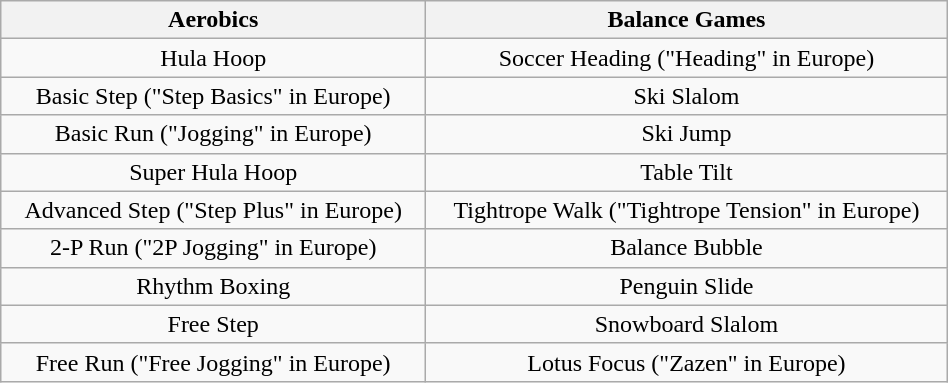<table class="wikitable" style="width:50%;">
<tr>
<th><strong>Aerobics</strong></th>
<th><strong>Balance Games</strong></th>
</tr>
<tr style="text-align:center;">
<td>Hula Hoop</td>
<td>Soccer Heading ("Heading" in Europe)</td>
</tr>
<tr style="text-align:center;">
<td>Basic Step ("Step Basics" in Europe)</td>
<td>Ski Slalom</td>
</tr>
<tr style="text-align:center;">
<td>Basic Run ("Jogging" in Europe)</td>
<td>Ski Jump</td>
</tr>
<tr style="text-align:center;">
<td>Super Hula Hoop</td>
<td>Table Tilt</td>
</tr>
<tr style="text-align:center;">
<td>Advanced Step ("Step Plus" in Europe)</td>
<td>Tightrope Walk ("Tightrope Tension" in Europe)</td>
</tr>
<tr style="text-align:center;">
<td>2-P Run ("2P Jogging" in Europe)</td>
<td>Balance Bubble</td>
</tr>
<tr style="text-align:center;">
<td>Rhythm Boxing</td>
<td>Penguin Slide</td>
</tr>
<tr style="text-align:center;">
<td>Free Step</td>
<td>Snowboard Slalom</td>
</tr>
<tr style="text-align:center;">
<td>Free Run ("Free Jogging" in Europe)</td>
<td>Lotus Focus ("Zazen" in Europe)</td>
</tr>
</table>
